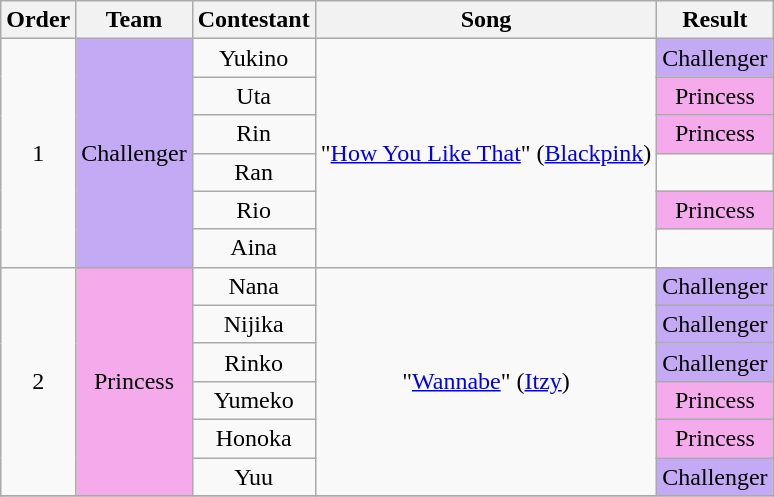<table class="wikitable sortable" style="text-align:center;">
<tr>
<th>Order</th>
<th>Team</th>
<th>Contestant</th>
<th>Song</th>
<th>Result</th>
</tr>
<tr>
<td rowspan="6">1</td>
<td rowspan="6" style="background:#c4aaf5;">Challenger</td>
<td>Yukino</td>
<td rowspan="6">"<a href='#'>How You Like That</a>" (<a href='#'>Blackpink</a>)</td>
<td style="background:#c4aaf5;">Challenger</td>
</tr>
<tr>
<td>Uta</td>
<td style="background:#F5AAEC;">Princess</td>
</tr>
<tr>
<td>Rin</td>
<td style="background:#F5AAEC;">Princess</td>
</tr>
<tr>
<td>Ran</td>
<td></td>
</tr>
<tr>
<td>Rio</td>
<td style="background:#F5AAEC;">Princess</td>
</tr>
<tr>
<td>Aina</td>
<td></td>
</tr>
<tr>
<td rowspan="6">2</td>
<td rowspan="6" style="background:#F5AAEC;">Princess</td>
<td>Nana</td>
<td rowspan="6">"<a href='#'>Wannabe</a>" (<a href='#'>Itzy</a>)</td>
<td style="background:#c4aaf5;">Challenger</td>
</tr>
<tr>
<td>Nijika</td>
<td style="background:#c4aaf5;">Challenger</td>
</tr>
<tr>
<td>Rinko</td>
<td style="background:#c4aaf5;">Challenger</td>
</tr>
<tr>
<td>Yumeko</td>
<td style="background:#F5AAEC;">Princess</td>
</tr>
<tr>
<td>Honoka</td>
<td style="background:#F5AAEC;">Princess</td>
</tr>
<tr>
<td>Yuu</td>
<td style="background:#c4aaf5;">Challenger</td>
</tr>
<tr>
</tr>
</table>
